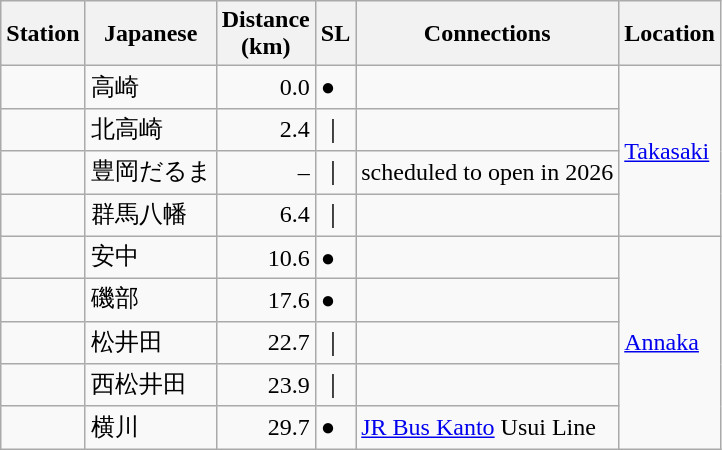<table class="wikitable">
<tr>
<th>Station</th>
<th>Japanese</th>
<th>Distance<br>(km)</th>
<th>SL</th>
<th>Connections</th>
<th>Location</th>
</tr>
<tr>
<td></td>
<td>高崎</td>
<td style="text-align:right;">0.0</td>
<td>●</td>
<td></td>
<td rowspan="4"><a href='#'>Takasaki</a></td>
</tr>
<tr>
<td></td>
<td>北高崎</td>
<td style="text-align:right;">2.4</td>
<td>｜</td>
<td> </td>
</tr>
<tr>
<td></td>
<td>豊岡だるま</td>
<td style="text-align:right;">–</td>
<td>｜</td>
<td>scheduled to open in 2026</td>
</tr>
<tr>
<td></td>
<td>群馬八幡</td>
<td style="text-align:right;">6.4</td>
<td>｜</td>
<td> </td>
</tr>
<tr>
<td></td>
<td>安中</td>
<td style="text-align:right;">10.6</td>
<td>●</td>
<td> </td>
<td rowspan="5"><a href='#'>Annaka</a></td>
</tr>
<tr>
<td></td>
<td>磯部</td>
<td style="text-align:right;">17.6</td>
<td>●</td>
<td> </td>
</tr>
<tr>
<td></td>
<td>松井田</td>
<td style="text-align:right;">22.7</td>
<td>｜</td>
<td> </td>
</tr>
<tr>
<td></td>
<td>西松井田</td>
<td style="text-align:right;">23.9</td>
<td>｜</td>
<td> </td>
</tr>
<tr>
<td></td>
<td>横川</td>
<td style="text-align:right;">29.7</td>
<td>●</td>
<td><a href='#'>JR Bus Kanto</a> Usui Line</td>
</tr>
</table>
